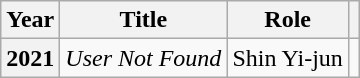<table class="wikitable sortable plainrowheaders">
<tr>
<th scope="col">Year</th>
<th scope="col">Title</th>
<th scope="col">Role</th>
<th scope="col" class="unsortable"></th>
</tr>
<tr>
<th scope="row">2021</th>
<td><em>User Not Found </em></td>
<td>Shin Yi-jun</td>
<td></td>
</tr>
</table>
